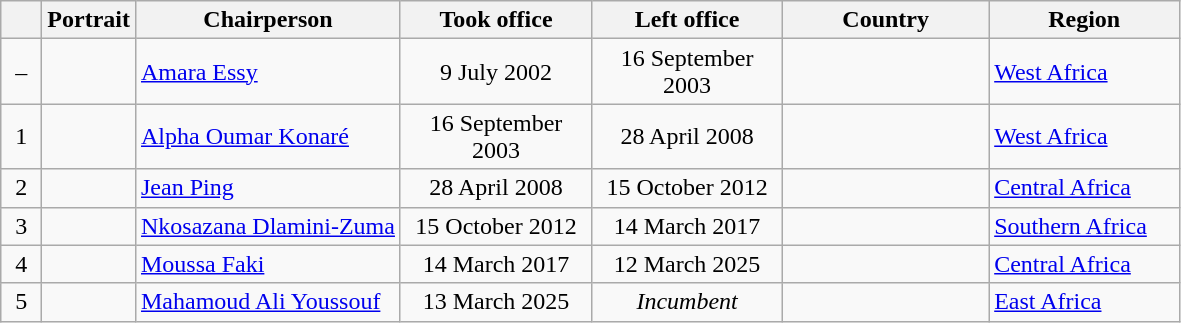<table class="wikitable sortable">
<tr>
<th width=20px class=unsortable></th>
<th class=unsortable>Portrait</th>
<th>Chairperson</th>
<th width=120px>Took office</th>
<th width=120px>Left office</th>
<th width=130px>Country</th>
<th width=120px>Region</th>
</tr>
<tr>
<td align=center>–</td>
<td></td>
<td><a href='#'>Amara Essy</a><br></td>
<td align=center>9 July 2002</td>
<td align=center>16 September 2003</td>
<td></td>
<td><a href='#'>West Africa</a></td>
</tr>
<tr>
<td align=center>1</td>
<td></td>
<td><a href='#'>Alpha Oumar Konaré</a></td>
<td align=center>16 September 2003</td>
<td align=center>28 April 2008</td>
<td></td>
<td><a href='#'>West Africa</a></td>
</tr>
<tr>
<td align=center>2</td>
<td></td>
<td><a href='#'>Jean Ping</a></td>
<td align=center>28 April 2008</td>
<td align=center>15 October 2012</td>
<td></td>
<td><a href='#'>Central Africa</a></td>
</tr>
<tr>
<td align=center>3</td>
<td></td>
<td><a href='#'>Nkosazana Dlamini-Zuma</a></td>
<td align=center>15 October 2012</td>
<td align=center>14 March 2017</td>
<td></td>
<td><a href='#'>Southern Africa</a></td>
</tr>
<tr>
<td align=center>4</td>
<td></td>
<td><a href='#'>Moussa Faki</a></td>
<td align=center>14 March 2017</td>
<td align=center>12 March 2025</td>
<td></td>
<td><a href='#'>Central Africa</a></td>
</tr>
<tr>
<td align=center>5</td>
<td></td>
<td><a href='#'>Mahamoud Ali Youssouf</a></td>
<td align=center>13 March 2025</td>
<td align=center><em>Incumbent</em></td>
<td></td>
<td><a href='#'>East Africa</a></td>
</tr>
</table>
